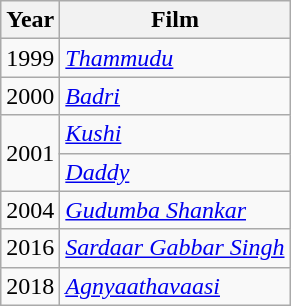<table class="wikitable sortable">
<tr>
<th>Year</th>
<th>Film</th>
</tr>
<tr>
<td>1999</td>
<td><em><a href='#'>Thammudu</a></em></td>
</tr>
<tr>
<td>2000</td>
<td><em><a href='#'>Badri</a></em></td>
</tr>
<tr>
<td rowspan="2">2001</td>
<td><em><a href='#'>Kushi</a></em></td>
</tr>
<tr>
<td><em><a href='#'>Daddy</a></em></td>
</tr>
<tr>
<td>2004</td>
<td><em><a href='#'>Gudumba Shankar</a></em></td>
</tr>
<tr>
<td>2016</td>
<td><em><a href='#'>Sardaar Gabbar Singh</a></em></td>
</tr>
<tr>
<td>2018</td>
<td><em><a href='#'>Agnyaathavaasi</a></em></td>
</tr>
</table>
